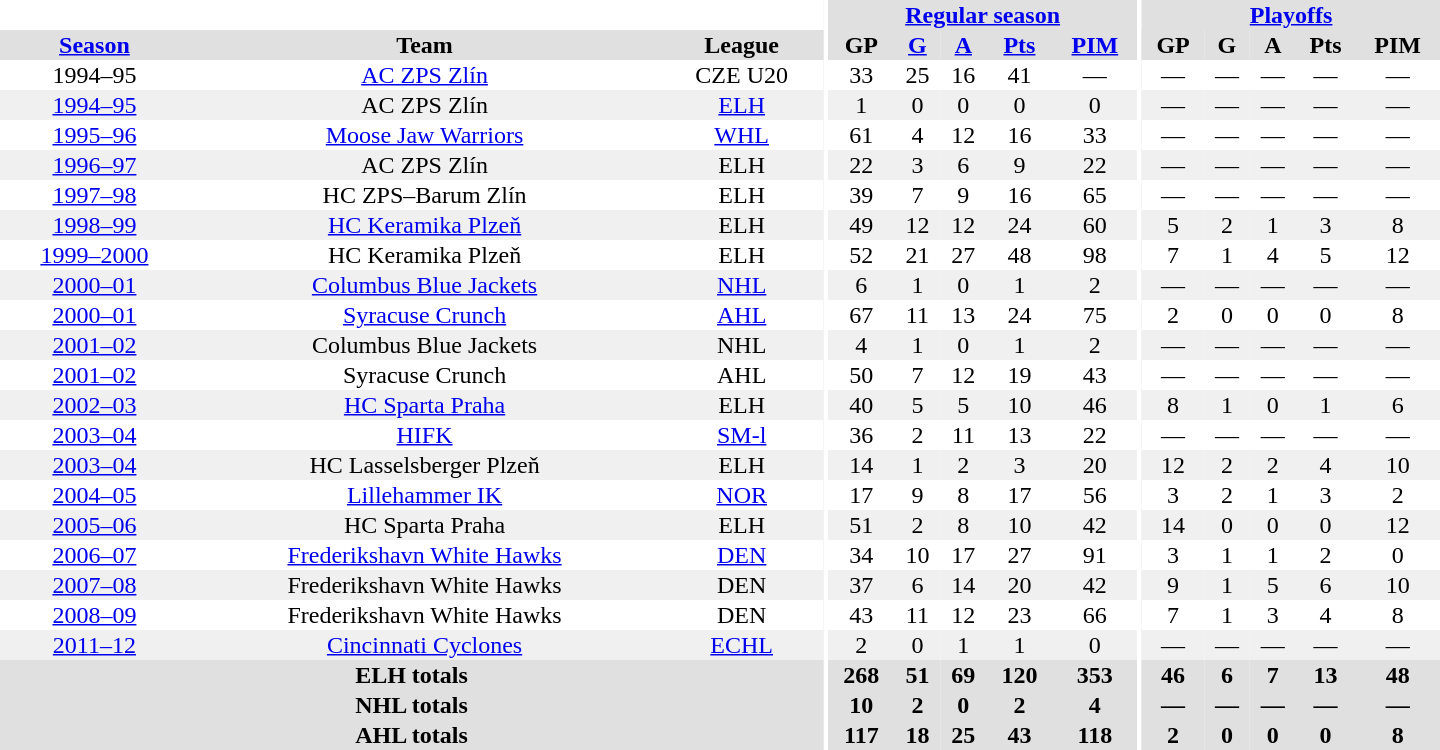<table border="0" cellpadding="1" cellspacing="0" style="text-align:center; width:60em">
<tr bgcolor="#e0e0e0">
<th colspan="3" bgcolor="#ffffff"></th>
<th rowspan="99" bgcolor="#ffffff"></th>
<th colspan="5"><a href='#'>Regular season</a></th>
<th rowspan="99" bgcolor="#ffffff"></th>
<th colspan="5"><a href='#'>Playoffs</a></th>
</tr>
<tr bgcolor="#e0e0e0">
<th><a href='#'>Season</a></th>
<th>Team</th>
<th>League</th>
<th>GP</th>
<th><a href='#'>G</a></th>
<th><a href='#'>A</a></th>
<th><a href='#'>Pts</a></th>
<th><a href='#'>PIM</a></th>
<th>GP</th>
<th>G</th>
<th>A</th>
<th>Pts</th>
<th>PIM</th>
</tr>
<tr>
<td>1994–95</td>
<td><a href='#'>AC ZPS Zlín</a></td>
<td>CZE U20</td>
<td>33</td>
<td>25</td>
<td>16</td>
<td>41</td>
<td>—</td>
<td>—</td>
<td>—</td>
<td>—</td>
<td>—</td>
<td>—</td>
</tr>
<tr bgcolor="#f0f0f0">
<td><a href='#'>1994–95</a></td>
<td>AC ZPS Zlín</td>
<td><a href='#'>ELH</a></td>
<td>1</td>
<td>0</td>
<td>0</td>
<td>0</td>
<td>0</td>
<td>—</td>
<td>—</td>
<td>—</td>
<td>—</td>
<td>—</td>
</tr>
<tr>
<td><a href='#'>1995–96</a></td>
<td><a href='#'>Moose Jaw Warriors</a></td>
<td><a href='#'>WHL</a></td>
<td>61</td>
<td>4</td>
<td>12</td>
<td>16</td>
<td>33</td>
<td>—</td>
<td>—</td>
<td>—</td>
<td>—</td>
<td>—</td>
</tr>
<tr bgcolor="#f0f0f0">
<td><a href='#'>1996–97</a></td>
<td>AC ZPS Zlín</td>
<td>ELH</td>
<td>22</td>
<td>3</td>
<td>6</td>
<td>9</td>
<td>22</td>
<td>—</td>
<td>—</td>
<td>—</td>
<td>—</td>
<td>—</td>
</tr>
<tr>
<td><a href='#'>1997–98</a></td>
<td>HC ZPS–Barum Zlín</td>
<td>ELH</td>
<td>39</td>
<td>7</td>
<td>9</td>
<td>16</td>
<td>65</td>
<td>—</td>
<td>—</td>
<td>—</td>
<td>—</td>
<td>—</td>
</tr>
<tr bgcolor="#f0f0f0">
<td><a href='#'>1998–99</a></td>
<td><a href='#'>HC Keramika Plzeň</a></td>
<td>ELH</td>
<td>49</td>
<td>12</td>
<td>12</td>
<td>24</td>
<td>60</td>
<td>5</td>
<td>2</td>
<td>1</td>
<td>3</td>
<td>8</td>
</tr>
<tr>
<td><a href='#'>1999–2000</a></td>
<td>HC Keramika Plzeň</td>
<td>ELH</td>
<td>52</td>
<td>21</td>
<td>27</td>
<td>48</td>
<td>98</td>
<td>7</td>
<td>1</td>
<td>4</td>
<td>5</td>
<td>12</td>
</tr>
<tr bgcolor="#f0f0f0">
<td><a href='#'>2000–01</a></td>
<td><a href='#'>Columbus Blue Jackets</a></td>
<td><a href='#'>NHL</a></td>
<td>6</td>
<td>1</td>
<td>0</td>
<td>1</td>
<td>2</td>
<td>—</td>
<td>—</td>
<td>—</td>
<td>—</td>
<td>—</td>
</tr>
<tr>
<td><a href='#'>2000–01</a></td>
<td><a href='#'>Syracuse Crunch</a></td>
<td><a href='#'>AHL</a></td>
<td>67</td>
<td>11</td>
<td>13</td>
<td>24</td>
<td>75</td>
<td>2</td>
<td>0</td>
<td>0</td>
<td>0</td>
<td>8</td>
</tr>
<tr bgcolor="#f0f0f0">
<td><a href='#'>2001–02</a></td>
<td>Columbus Blue Jackets</td>
<td>NHL</td>
<td>4</td>
<td>1</td>
<td>0</td>
<td>1</td>
<td>2</td>
<td>—</td>
<td>—</td>
<td>—</td>
<td>—</td>
<td>—</td>
</tr>
<tr>
<td><a href='#'>2001–02</a></td>
<td>Syracuse Crunch</td>
<td>AHL</td>
<td>50</td>
<td>7</td>
<td>12</td>
<td>19</td>
<td>43</td>
<td>—</td>
<td>—</td>
<td>—</td>
<td>—</td>
<td>—</td>
</tr>
<tr bgcolor="#f0f0f0">
<td><a href='#'>2002–03</a></td>
<td><a href='#'>HC Sparta Praha</a></td>
<td>ELH</td>
<td>40</td>
<td>5</td>
<td>5</td>
<td>10</td>
<td>46</td>
<td>8</td>
<td>1</td>
<td>0</td>
<td>1</td>
<td>6</td>
</tr>
<tr>
<td><a href='#'>2003–04</a></td>
<td><a href='#'>HIFK</a></td>
<td><a href='#'>SM-l</a></td>
<td>36</td>
<td>2</td>
<td>11</td>
<td>13</td>
<td>22</td>
<td>—</td>
<td>—</td>
<td>—</td>
<td>—</td>
<td>—</td>
</tr>
<tr bgcolor="#f0f0f0">
<td><a href='#'>2003–04</a></td>
<td>HC Lasselsberger Plzeň</td>
<td>ELH</td>
<td>14</td>
<td>1</td>
<td>2</td>
<td>3</td>
<td>20</td>
<td>12</td>
<td>2</td>
<td>2</td>
<td>4</td>
<td>10</td>
</tr>
<tr>
<td><a href='#'>2004–05</a></td>
<td><a href='#'>Lillehammer IK</a></td>
<td><a href='#'>NOR</a></td>
<td>17</td>
<td>9</td>
<td>8</td>
<td>17</td>
<td>56</td>
<td>3</td>
<td>2</td>
<td>1</td>
<td>3</td>
<td>2</td>
</tr>
<tr bgcolor="#f0f0f0">
<td><a href='#'>2005–06</a></td>
<td>HC Sparta Praha</td>
<td>ELH</td>
<td>51</td>
<td>2</td>
<td>8</td>
<td>10</td>
<td>42</td>
<td>14</td>
<td>0</td>
<td>0</td>
<td>0</td>
<td>12</td>
</tr>
<tr>
<td><a href='#'>2006–07</a></td>
<td><a href='#'>Frederikshavn White Hawks</a></td>
<td><a href='#'>DEN</a></td>
<td>34</td>
<td>10</td>
<td>17</td>
<td>27</td>
<td>91</td>
<td>3</td>
<td>1</td>
<td>1</td>
<td>2</td>
<td>0</td>
</tr>
<tr bgcolor="#f0f0f0">
<td><a href='#'>2007–08</a></td>
<td>Frederikshavn White Hawks</td>
<td>DEN</td>
<td>37</td>
<td>6</td>
<td>14</td>
<td>20</td>
<td>42</td>
<td>9</td>
<td>1</td>
<td>5</td>
<td>6</td>
<td>10</td>
</tr>
<tr>
<td><a href='#'>2008–09</a></td>
<td>Frederikshavn White Hawks</td>
<td>DEN</td>
<td>43</td>
<td>11</td>
<td>12</td>
<td>23</td>
<td>66</td>
<td>7</td>
<td>1</td>
<td>3</td>
<td>4</td>
<td>8</td>
</tr>
<tr bgcolor="#f0f0f0">
<td><a href='#'>2011–12</a></td>
<td><a href='#'>Cincinnati Cyclones</a></td>
<td><a href='#'>ECHL</a></td>
<td>2</td>
<td>0</td>
<td>1</td>
<td>1</td>
<td>0</td>
<td>—</td>
<td>—</td>
<td>—</td>
<td>—</td>
<td>—</td>
</tr>
<tr bgcolor="#e0e0e0">
<th colspan="3">ELH totals</th>
<th>268</th>
<th>51</th>
<th>69</th>
<th>120</th>
<th>353</th>
<th>46</th>
<th>6</th>
<th>7</th>
<th>13</th>
<th>48</th>
</tr>
<tr bgcolor="#e0e0e0">
<th colspan="3">NHL totals</th>
<th>10</th>
<th>2</th>
<th>0</th>
<th>2</th>
<th>4</th>
<th>—</th>
<th>—</th>
<th>—</th>
<th>—</th>
<th>—</th>
</tr>
<tr bgcolor="#e0e0e0">
<th colspan="3">AHL totals</th>
<th>117</th>
<th>18</th>
<th>25</th>
<th>43</th>
<th>118</th>
<th>2</th>
<th>0</th>
<th>0</th>
<th>0</th>
<th>8</th>
</tr>
</table>
